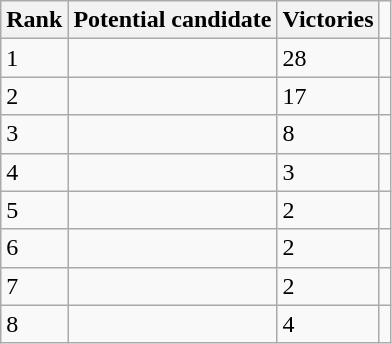<table class="wikitable sortable">
<tr>
<th>Rank</th>
<th>Potential candidate</th>
<th>Victories</th>
</tr>
<tr>
<td>1</td>
<td></td>
<td>28</td>
<td></td>
</tr>
<tr>
<td>2</td>
<td></td>
<td>17</td>
<td></td>
</tr>
<tr>
<td>3</td>
<td></td>
<td>8</td>
<td></td>
</tr>
<tr>
<td>4</td>
<td></td>
<td>3</td>
<td></td>
</tr>
<tr>
<td>5</td>
<td></td>
<td>2</td>
<td></td>
</tr>
<tr>
<td>6</td>
<td></td>
<td>2</td>
<td></td>
</tr>
<tr>
<td>7</td>
<td></td>
<td>2</td>
<td></td>
</tr>
<tr>
<td>8</td>
<td></td>
<td>4</td>
<td></td>
</tr>
</table>
